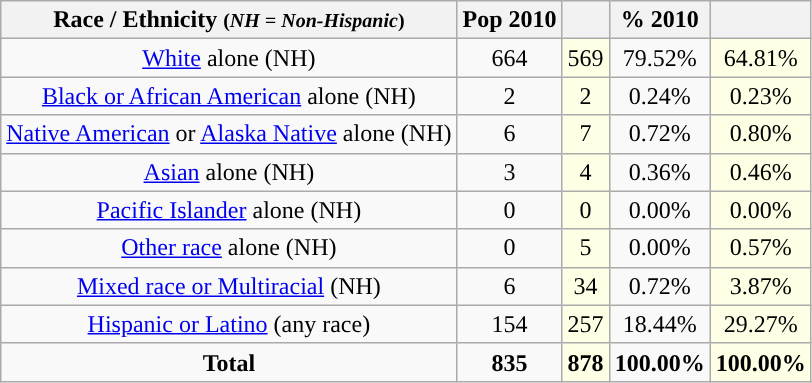<table class="wikitable" style="text-align:center;">
<tr>
<th>Race / Ethnicity <small>(<em>NH = Non-Hispanic</em>)</small></th>
<th>Pop 2010</th>
<th></th>
<th>% 2010</th>
<th></th>
</tr>
<tr>
<td><a href='#'>White</a> alone (NH)</td>
<td>664</td>
<td style='background: #ffffe6;'>569</td>
<td>79.52%</td>
<td style='background: #ffffe6;'>64.81%</td>
</tr>
<tr>
<td><a href='#'>Black or African American</a> alone (NH)</td>
<td>2</td>
<td style='background: #ffffe6;'>2</td>
<td>0.24%</td>
<td style='background: #ffffe6;'>0.23%</td>
</tr>
<tr>
<td><a href='#'>Native American</a> or <a href='#'>Alaska Native</a> alone (NH)</td>
<td>6</td>
<td style='background: #ffffe6;'>7</td>
<td>0.72%</td>
<td style='background: #ffffe6;'>0.80%</td>
</tr>
<tr>
<td><a href='#'>Asian</a> alone (NH)</td>
<td>3</td>
<td style='background: #ffffe6;'>4</td>
<td>0.36%</td>
<td style='background: #ffffe6;'>0.46%</td>
</tr>
<tr>
<td><a href='#'>Pacific Islander</a> alone (NH)</td>
<td>0</td>
<td style='background: #ffffe6;'>0</td>
<td>0.00%</td>
<td style='background: #ffffe6;'>0.00%</td>
</tr>
<tr>
<td><a href='#'>Other race</a> alone (NH)</td>
<td>0</td>
<td style='background: #ffffe6;'>5</td>
<td>0.00%</td>
<td style='background: #ffffe6;'>0.57%</td>
</tr>
<tr>
<td><a href='#'>Mixed race or Multiracial</a> (NH)</td>
<td>6</td>
<td style='background: #ffffe6;'>34</td>
<td>0.72%</td>
<td style='background: #ffffe6;'>3.87%</td>
</tr>
<tr>
<td><a href='#'>Hispanic or Latino</a> (any race)</td>
<td>154</td>
<td style='background: #ffffe6;'>257</td>
<td>18.44%</td>
<td style='background: #ffffe6;'>29.27%</td>
</tr>
<tr>
<td><strong>Total</strong></td>
<td><strong>835</strong></td>
<td style='background: #ffffe6;'><strong>878</strong></td>
<td><strong>100.00%</strong></td>
<td style='background: #ffffe6;'><strong>100.00%</strong></td>
</tr>
</table>
